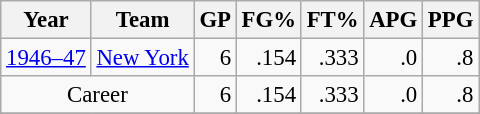<table class="wikitable sortable" style="font-size:95%; text-align:right;">
<tr>
<th>Year</th>
<th>Team</th>
<th>GP</th>
<th>FG%</th>
<th>FT%</th>
<th>APG</th>
<th>PPG</th>
</tr>
<tr>
<td style="text-align:left;"><a href='#'>1946–47</a></td>
<td style="text-align:left;"><a href='#'>New York</a></td>
<td>6</td>
<td>.154</td>
<td>.333</td>
<td>.0</td>
<td>.8</td>
</tr>
<tr>
<td style="text-align:center;" colspan="2">Career</td>
<td>6</td>
<td>.154</td>
<td>.333</td>
<td>.0</td>
<td>.8</td>
</tr>
<tr>
</tr>
</table>
